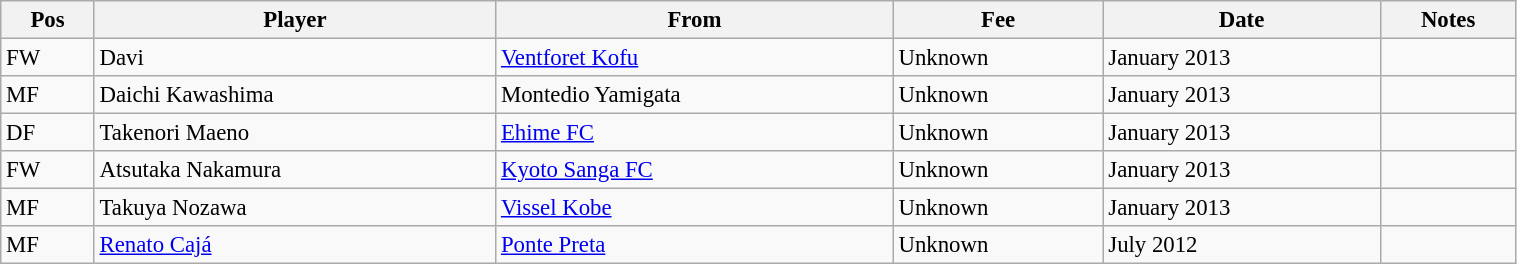<table class="wikitable" style="width:80%; text-align:center; font-size:95%; text-align:left;">
<tr>
<th><strong>Pos</strong></th>
<th><strong>Player</strong></th>
<th><strong>From</strong></th>
<th><strong>Fee</strong></th>
<th><strong>Date</strong></th>
<th><strong>Notes</strong></th>
</tr>
<tr>
<td>FW</td>
<td> Davi</td>
<td> <a href='#'>Ventforet Kofu</a></td>
<td>Unknown</td>
<td>January 2013</td>
<td></td>
</tr>
<tr>
<td>MF</td>
<td> Daichi Kawashima</td>
<td> Montedio Yamigata</td>
<td>Unknown</td>
<td>January 2013</td>
<td></td>
</tr>
<tr>
<td>DF</td>
<td> Takenori Maeno</td>
<td> <a href='#'>Ehime FC</a></td>
<td>Unknown</td>
<td>January 2013</td>
<td></td>
</tr>
<tr>
<td>FW</td>
<td> Atsutaka Nakamura</td>
<td> <a href='#'>Kyoto Sanga FC</a></td>
<td>Unknown</td>
<td>January 2013</td>
<td></td>
</tr>
<tr>
<td>MF</td>
<td> Takuya Nozawa</td>
<td> <a href='#'>Vissel Kobe</a></td>
<td>Unknown</td>
<td>January 2013</td>
<td></td>
</tr>
<tr>
<td>MF</td>
<td> <a href='#'>Renato Cajá</a></td>
<td> <a href='#'>Ponte Preta</a></td>
<td>Unknown</td>
<td>July 2012</td>
<td></td>
</tr>
</table>
